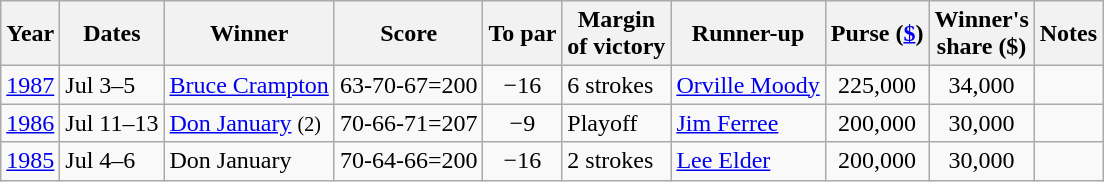<table class="wikitable">
<tr>
<th>Year</th>
<th>Dates</th>
<th>Winner</th>
<th>Score</th>
<th>To par</th>
<th>Margin<br>of victory</th>
<th>Runner-up</th>
<th>Purse (<a href='#'>$</a>)</th>
<th>Winner's<br>share ($)</th>
<th>Notes</th>
</tr>
<tr>
<td><a href='#'>1987</a></td>
<td>Jul 3–5</td>
<td> <a href='#'>Bruce Crampton</a></td>
<td align=right>63-70-67=200</td>
<td align=center>−16</td>
<td>6 strokes</td>
<td> <a href='#'>Orville Moody</a></td>
<td align=center>225,000</td>
<td align=center>34,000</td>
<td></td>
</tr>
<tr>
<td><a href='#'>1986</a></td>
<td>Jul 11–13</td>
<td> <a href='#'>Don January</a> <small>(2)</small></td>
<td align=right>70-66-71=207</td>
<td align=center>−9</td>
<td>Playoff</td>
<td> <a href='#'>Jim Ferree</a></td>
<td align=center>200,000</td>
<td align=center>30,000</td>
<td></td>
</tr>
<tr>
<td><a href='#'>1985</a></td>
<td>Jul 4–6</td>
<td> Don January</td>
<td align=right>70-64-66=200</td>
<td align=center>−16</td>
<td>2 strokes</td>
<td> <a href='#'>Lee Elder</a></td>
<td align=center>200,000</td>
<td align=center>30,000</td>
<td></td>
</tr>
</table>
